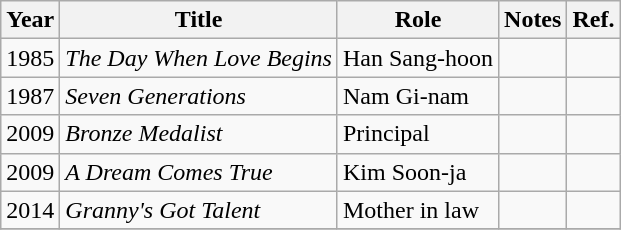<table class="wikitable sortable">
<tr>
<th>Year</th>
<th>Title</th>
<th>Role</th>
<th class="unsortable">Notes</th>
<th class="unsortable">Ref.</th>
</tr>
<tr>
<td>1985</td>
<td><em>The Day When Love Begins</em></td>
<td>Han Sang-hoon</td>
<td></td>
<td></td>
</tr>
<tr>
<td>1987</td>
<td><em>Seven Generations</em></td>
<td>Nam Gi-nam</td>
<td></td>
<td></td>
</tr>
<tr>
<td>2009</td>
<td><em>Bronze Medalist</em></td>
<td>Principal</td>
<td></td>
<td></td>
</tr>
<tr>
<td>2009</td>
<td><em>A Dream Comes True</em></td>
<td>Kim Soon-ja</td>
<td></td>
<td></td>
</tr>
<tr>
<td>2014</td>
<td><em>Granny's Got Talent</em></td>
<td>Mother in law</td>
<td></td>
<td></td>
</tr>
<tr>
</tr>
</table>
